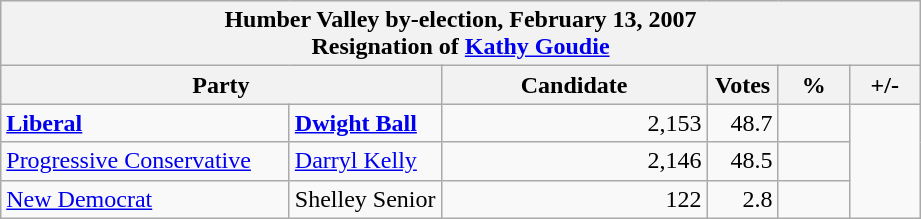<table class="wikitable">
<tr style="background:#e9e9e9;">
<th colspan="6">Humber Valley by-election, February 13, 2007<br>Resignation of <a href='#'>Kathy Goudie</a></th>
</tr>
<tr style="background:#e9e9e9;">
<th colspan="2" style="width: 200px">Party</th>
<th style="width: 170px">Candidate</th>
<th style="width: 40px">Votes</th>
<th style="width: 40px">%</th>
<th style="width: 40px">+/-</th>
</tr>
<tr>
<td style="width: 185px"><strong><a href='#'>Liberal</a></strong></td>
<td><strong><a href='#'>Dwight Ball</a></strong></td>
<td align=right>2,153</td>
<td align=right>48.7</td>
<td align=right></td>
</tr>
<tr>
<td style="width: 185px"><a href='#'>Progressive Conservative</a></td>
<td><a href='#'>Darryl Kelly</a></td>
<td align=right>2,146</td>
<td align=right>48.5</td>
<td align=right></td>
</tr>
<tr>
<td style="width: 185px"><a href='#'>New Democrat</a></td>
<td>Shelley Senior</td>
<td align=right>122</td>
<td align=right>2.8</td>
<td align=right></td>
</tr>
</table>
